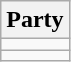<table class="wikitable">
<tr>
<th colspan="2">Party</th>
</tr>
<tr>
<td></td>
</tr>
<tr>
<td></td>
</tr>
</table>
